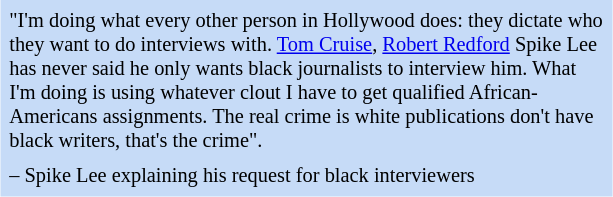<table class="toccolours" style="float: right; margin-left: 1em; margin-right: 2em; font-size: 85%; background:#c6dbf7; color:black; width:30em; max-width: 40%;" cellspacing="5">
<tr>
<td style="text-align: left;">"I'm doing what every other person in Hollywood does: they dictate who they want to do interviews with. <a href='#'>Tom Cruise</a>, <a href='#'>Robert Redford</a> Spike Lee has never said he only wants black journalists to interview him. What I'm doing is using whatever clout I have to get qualified African-Americans assignments. The real crime is white publications don't have black writers, that's the crime".</td>
</tr>
<tr>
<td style="text-align: left;">– Spike Lee explaining his request for black interviewers</td>
</tr>
</table>
